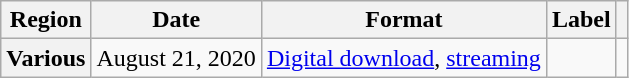<table class="wikitable plainrowheaders" style="text-align:center">
<tr>
<th>Region</th>
<th>Date</th>
<th>Format</th>
<th>Label</th>
<th></th>
</tr>
<tr>
<th scope="row">Various</th>
<td>August 21, 2020</td>
<td><a href='#'>Digital download</a>, <a href='#'>streaming</a></td>
<td></td>
<td></td>
</tr>
</table>
